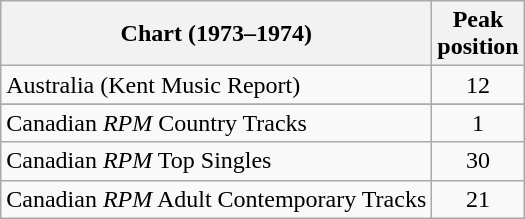<table class="wikitable sortable">
<tr>
<th align="left">Chart (1973–1974)</th>
<th align="center">Peak<br>position</th>
</tr>
<tr>
<td align="left">Australia (Kent Music Report)</td>
<td align="center">12</td>
</tr>
<tr>
</tr>
<tr>
</tr>
<tr>
</tr>
<tr>
<td align="left">Canadian <em>RPM</em> Country Tracks</td>
<td align="center">1</td>
</tr>
<tr>
<td align="left">Canadian <em>RPM</em> Top Singles</td>
<td align="center">30</td>
</tr>
<tr>
<td align="left">Canadian <em>RPM</em> Adult Contemporary Tracks</td>
<td align="center">21</td>
</tr>
</table>
